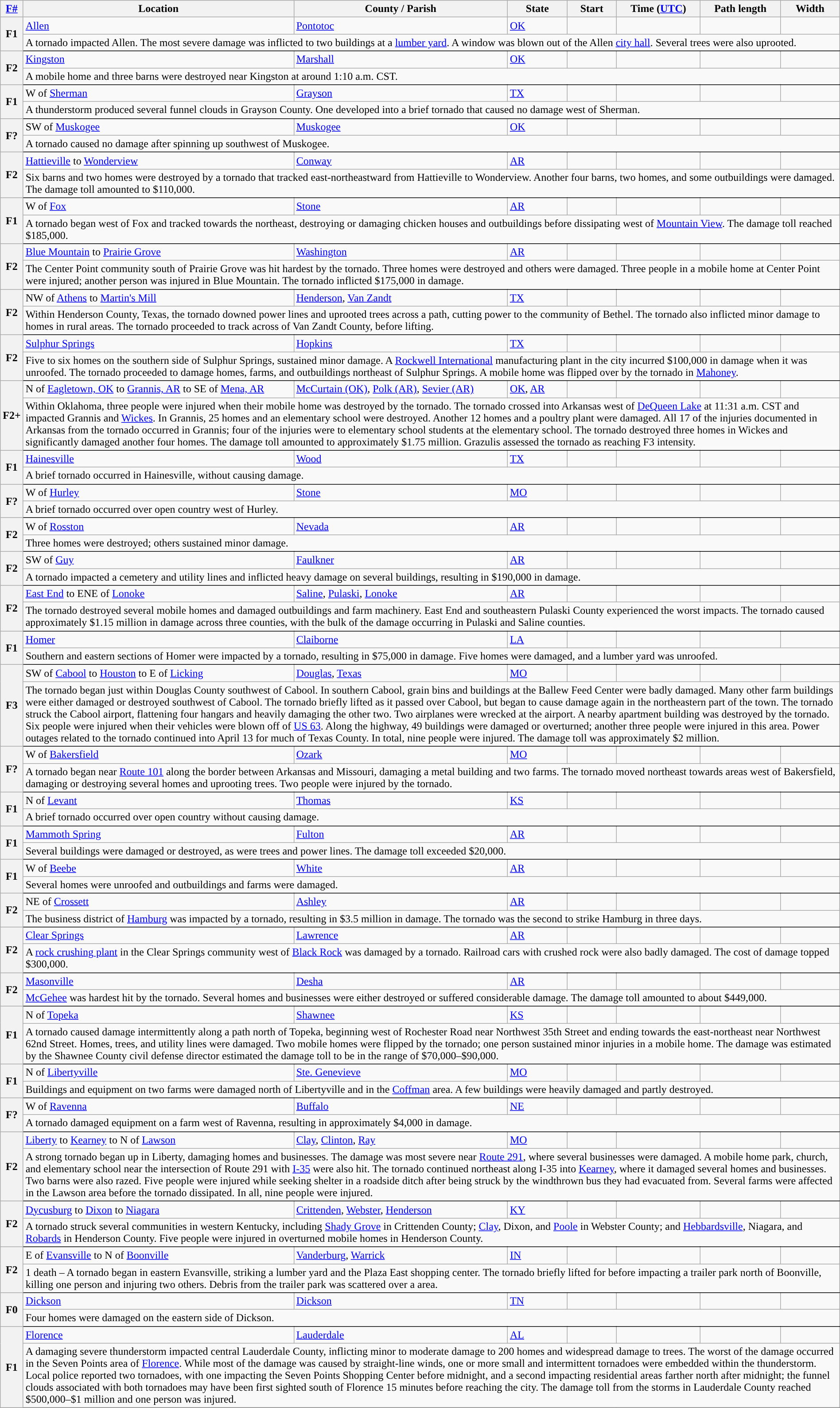<table class="wikitable sortable collapsible" style="width:100%;">
<tr>
<th scope="col" width="2%" align="center"><a href='#'>F#</a></th>
<th scope="col" align="center" class="unsortable">Location</th>
<th scope="col" align="center" class="unsortable">County / Parish</th>
<th scope="col" align="center">State</th>
<th scope="col" align="center">Start </th>
<th scope="col" align="center">Time (<a href='#'>UTC</a>)</th>
<th scope="col" align="center">Path length</th>
<th scope="col" align="center">Width</th>
</tr>
<tr>
<th scope="row" rowspan="2" style="background-color:#">F1</th>
<td><a href='#'>Allen</a></td>
<td><a href='#'>Pontotoc</a></td>
<td><a href='#'>OK</a></td>
<td></td>
<td></td>
<td></td>
<td></td>
</tr>
<tr class="expand-child">
<td colspan="8" style=" border-bottom: 1px solid black;">A tornado impacted Allen. The most severe damage was inflicted to two buildings at a <a href='#'>lumber yard</a>. A window was blown out of the Allen <a href='#'>city hall</a>. Several trees were also uprooted.</td>
</tr>
<tr>
<th scope="row" rowspan="2" style="background-color:#">F2</th>
<td><a href='#'>Kingston</a></td>
<td><a href='#'>Marshall</a></td>
<td><a href='#'>OK</a></td>
<td></td>
<td></td>
<td></td>
<td></td>
</tr>
<tr class="expand-child">
<td colspan="8" style=" border-bottom: 1px solid black;">A mobile home and three barns were destroyed near Kingston at around 1:10 a.m. CST.</td>
</tr>
<tr>
<th scope="row" rowspan="2" style="background-color:#">F1</th>
<td>W of <a href='#'>Sherman</a></td>
<td><a href='#'>Grayson</a></td>
<td><a href='#'>TX</a></td>
<td></td>
<td></td>
<td></td>
<td></td>
</tr>
<tr class="expand-child">
<td colspan="8" style=" border-bottom: 1px solid black;">A thunderstorm produced several funnel clouds in Grayson County. One developed into a brief tornado that caused no damage west of Sherman.</td>
</tr>
<tr>
<th scope="row" rowspan="2" style="background-color:#">F?</th>
<td>SW of <a href='#'>Muskogee</a></td>
<td><a href='#'>Muskogee</a></td>
<td><a href='#'>OK</a></td>
<td></td>
<td></td>
<td></td>
<td></td>
</tr>
<tr class="expand-child">
<td colspan="8" style=" border-bottom: 1px solid black;">A tornado caused no damage after spinning up  southwest of Muskogee.</td>
</tr>
<tr>
<th scope="row" rowspan="2" style="background-color:#">F2</th>
<td><a href='#'>Hattieville</a> to <a href='#'>Wonderview</a></td>
<td><a href='#'>Conway</a></td>
<td><a href='#'>AR</a></td>
<td></td>
<td></td>
<td></td>
<td></td>
</tr>
<tr class="expand-child">
<td colspan="8" style=" border-bottom: 1px solid black;">Six barns and two homes were destroyed by a tornado that tracked east-northeastward from Hattieville to Wonderview. Another four barns, two homes, and some outbuildings were damaged. The damage toll amounted to $110,000.</td>
</tr>
<tr>
<th scope="row" rowspan="2" style="background-color:#">F1</th>
<td>W of <a href='#'>Fox</a></td>
<td><a href='#'>Stone</a></td>
<td><a href='#'>AR</a></td>
<td></td>
<td></td>
<td></td>
<td></td>
</tr>
<tr class="expand-child">
<td colspan="8" style=" border-bottom: 1px solid black;">A tornado began  west of Fox and tracked towards the northeast, destroying or damaging chicken houses and outbuildings before dissipating  west of <a href='#'>Mountain View</a>. The damage toll reached $185,000.</td>
</tr>
<tr>
<th scope="row" rowspan="2" style="background-color:#">F2</th>
<td><a href='#'>Blue Mountain</a> to <a href='#'>Prairie Grove</a></td>
<td><a href='#'>Washington</a></td>
<td><a href='#'>AR</a></td>
<td></td>
<td></td>
<td></td>
<td></td>
</tr>
<tr class="expand-child">
<td colspan="8" style=" border-bottom: 1px solid black;">The Center Point community  south of Prairie Grove was hit hardest by the tornado. Three homes were destroyed and others were damaged. Three people in a mobile home at Center Point were injured; another person was injured in Blue Mountain. The tornado inflicted $175,000 in damage.</td>
</tr>
<tr>
<th scope="row" rowspan="2" style="background-color:#">F2</th>
<td>NW of <a href='#'>Athens</a> to <a href='#'>Martin's Mill</a></td>
<td><a href='#'>Henderson</a>, <a href='#'>Van Zandt</a></td>
<td><a href='#'>TX</a></td>
<td></td>
<td></td>
<td></td>
<td></td>
</tr>
<tr class="expand-child">
<td colspan="8" style=" border-bottom: 1px solid black;">Within Henderson County, Texas, the tornado downed power lines and uprooted trees across a  path, cutting power to the community of Bethel. The tornado also inflicted minor damage to homes in rural areas. The tornado proceeded to track across  of Van Zandt County, before lifting.</td>
</tr>
<tr>
<th scope="row" rowspan="2" style="background-color:#">F2</th>
<td><a href='#'>Sulphur Springs</a></td>
<td><a href='#'>Hopkins</a></td>
<td><a href='#'>TX</a></td>
<td></td>
<td></td>
<td></td>
<td></td>
</tr>
<tr class="expand-child">
<td colspan="8" style=" border-bottom: 1px solid black;">Five to six homes on the southern side of Sulphur Springs, sustained minor damage. A <a href='#'>Rockwell International</a> manufacturing plant in the city incurred $100,000 in damage when it was unroofed. The tornado proceeded to damage homes, farms, and outbuildings northeast of Sulphur Springs. A mobile home was flipped over by the tornado in <a href='#'>Mahoney</a>.</td>
</tr>
<tr>
<th scope="row" rowspan="2" style="background-color:#">F2+</th>
<td>N of <a href='#'>Eagletown, OK</a> to <a href='#'>Grannis, AR</a> to SE of <a href='#'>Mena, AR</a></td>
<td><a href='#'>McCurtain (OK)</a>, <a href='#'>Polk (AR)</a>, <a href='#'>Sevier (AR)</a></td>
<td><a href='#'>OK</a>, <a href='#'>AR</a></td>
<td></td>
<td></td>
<td></td>
<td></td>
</tr>
<tr class="expand-child">
<td colspan="8" style=" border-bottom: 1px solid black;">Within Oklahoma, three people were injured when their mobile home was destroyed by the tornado. The tornado crossed into Arkansas west of <a href='#'>DeQueen Lake</a> at 11:31 a.m. CST and impacted Grannis and <a href='#'>Wickes</a>. In Grannis, 25 homes and an elementary school were destroyed. Another 12 homes and a poultry plant were damaged. All 17 of the injuries documented in Arkansas from the tornado occurred in Grannis; four of the injuries were to elementary school students at the elementary school. The tornado destroyed three homes in Wickes and significantly damaged another four homes. The damage toll amounted to approximately $1.75 million. Grazulis assessed the tornado as reaching F3 intensity.</td>
</tr>
<tr>
<th scope="row" rowspan="2" style="background-color:#">F1</th>
<td><a href='#'>Hainesville</a></td>
<td><a href='#'>Wood</a></td>
<td><a href='#'>TX</a></td>
<td></td>
<td></td>
<td></td>
<td></td>
</tr>
<tr class="expand-child">
<td colspan="8" style=" border-bottom: 1px solid black;">A brief tornado occurred in Hainesville, without causing damage.</td>
</tr>
<tr>
<th scope="row" rowspan="2" style="background-color:#">F?</th>
<td>W of <a href='#'>Hurley</a></td>
<td><a href='#'>Stone</a></td>
<td><a href='#'>MO</a></td>
<td></td>
<td></td>
<td></td>
<td></td>
</tr>
<tr class="expand-child">
<td colspan="8" style=" border-bottom: 1px solid black;">A brief tornado occurred over open country west of Hurley.</td>
</tr>
<tr>
<th scope="row" rowspan="2" style="background-color:#">F2</th>
<td>W of <a href='#'>Rosston</a></td>
<td><a href='#'>Nevada</a></td>
<td><a href='#'>AR</a></td>
<td></td>
<td></td>
<td></td>
<td></td>
</tr>
<tr class="expand-child">
<td colspan="8" style=" border-bottom: 1px solid black;">Three homes were destroyed; others sustained minor damage.</td>
</tr>
<tr>
<th scope="row" rowspan="2" style="background-color:#">F2</th>
<td>SW of <a href='#'>Guy</a></td>
<td><a href='#'>Faulkner</a></td>
<td><a href='#'>AR</a></td>
<td></td>
<td></td>
<td></td>
<td></td>
</tr>
<tr class="expand-child">
<td colspan="8" style=" border-bottom: 1px solid black;">A tornado impacted a cemetery and utility lines and inflicted heavy damage on several buildings, resulting in $190,000 in damage.</td>
</tr>
<tr>
<th scope="row" rowspan="2" style="background-color:#">F2</th>
<td><a href='#'>East End</a> to ENE of <a href='#'>Lonoke</a></td>
<td><a href='#'>Saline</a>, <a href='#'>Pulaski</a>, <a href='#'>Lonoke</a></td>
<td><a href='#'>AR</a></td>
<td></td>
<td></td>
<td></td>
<td></td>
</tr>
<tr class="expand-child">
<td colspan="8" style=" border-bottom: 1px solid black;">The tornado destroyed several mobile homes and damaged outbuildings and farm machinery. East End and southeastern Pulaski County experienced the worst impacts. The tornado caused approximately $1.15 million in damage across three counties, with the bulk of the damage occurring in Pulaski and Saline counties.</td>
</tr>
<tr>
<th scope="row" rowspan="2" style="background-color:#">F1</th>
<td><a href='#'>Homer</a></td>
<td><a href='#'>Claiborne</a></td>
<td><a href='#'>LA</a></td>
<td></td>
<td></td>
<td></td>
<td></td>
</tr>
<tr class="expand-child">
<td colspan="8" style=" border-bottom: 1px solid black;">Southern and eastern sections of Homer were impacted by a tornado, resulting in $75,000 in damage. Five homes were damaged, and a lumber yard was unroofed.</td>
</tr>
<tr>
<th scope="row" rowspan="2" style="background-color:#">F3</th>
<td>SW of <a href='#'>Cabool</a> to <a href='#'>Houston</a> to E of <a href='#'>Licking</a></td>
<td><a href='#'>Douglas</a>, <a href='#'>Texas</a></td>
<td><a href='#'>MO</a></td>
<td></td>
<td></td>
<td></td>
<td></td>
</tr>
<tr class="expand-child">
<td colspan="8" style=" border-bottom: 1px solid black;">The tornado began just within Douglas County southwest of Cabool. In southern Cabool, grain bins and buildings at the Ballew Feed Center were badly damaged. Many other farm buildings were either damaged or destroyed southwest of Cabool. The tornado briefly lifted as it passed over Cabool, but began to cause damage again in the northeastern part of the town. The tornado struck the Cabool airport, flattening four hangars and heavily damaging the other two. Two airplanes were wrecked at the airport. A nearby apartment building was destroyed by the tornado. Six people were injured when their vehicles were blown off of <a href='#'>US 63</a>. Along the highway, 49 buildings were damaged or overturned; another three people were injured in this area. Power outages related to the tornado continued into April 13 for much of Texas County. In total, nine people were injured. The damage toll was approximately $2 million.</td>
</tr>
<tr>
<th scope="row" rowspan="2" style="background-color:#">F?</th>
<td>W of <a href='#'>Bakersfield</a></td>
<td><a href='#'>Ozark</a></td>
<td><a href='#'>MO</a></td>
<td></td>
<td></td>
<td></td>
<td></td>
</tr>
<tr class="expand-child">
<td colspan="8" style=" border-bottom: 1px solid black;">A tornado began near <a href='#'>Route 101</a> along the border between Arkansas and Missouri, damaging a metal building and two farms. The tornado moved northeast towards areas west of Bakersfield, damaging or destroying several homes and uprooting trees. Two people were injured by the tornado.</td>
</tr>
<tr>
<th scope="row" rowspan="2" style="background-color:#">F1</th>
<td>N of <a href='#'>Levant</a></td>
<td><a href='#'>Thomas</a></td>
<td><a href='#'>KS</a></td>
<td></td>
<td></td>
<td></td>
<td></td>
</tr>
<tr class="expand-child">
<td colspan="8" style=" border-bottom: 1px solid black;">A brief tornado occurred over open country without causing damage.</td>
</tr>
<tr>
<th scope="row" rowspan="2" style="background-color:#">F1</th>
<td><a href='#'>Mammoth Spring</a></td>
<td><a href='#'>Fulton</a></td>
<td><a href='#'>AR</a></td>
<td></td>
<td></td>
<td></td>
<td></td>
</tr>
<tr class="expand-child">
<td colspan="8" style=" border-bottom: 1px solid black;">Several buildings were damaged or destroyed, as were trees and power lines. The damage toll exceeded $20,000.</td>
</tr>
<tr>
<th scope="row" rowspan="2" style="background-color:#">F1</th>
<td>W of <a href='#'>Beebe</a></td>
<td><a href='#'>White</a></td>
<td><a href='#'>AR</a></td>
<td></td>
<td></td>
<td></td>
<td></td>
</tr>
<tr class="expand-child">
<td colspan="8" style=" border-bottom: 1px solid black;">Several homes were unroofed and outbuildings and farms were damaged.</td>
</tr>
<tr>
<th scope="row" rowspan="2" style="background-color:#">F2</th>
<td>NE of <a href='#'>Crossett</a></td>
<td><a href='#'>Ashley</a></td>
<td><a href='#'>AR</a></td>
<td></td>
<td></td>
<td></td>
<td></td>
</tr>
<tr class="expand-child">
<td colspan="8" style=" border-bottom: 1px solid black;">The business district of <a href='#'>Hamburg</a> was impacted by a tornado, resulting in $3.5 million in damage. The tornado was the second to strike Hamburg in three days.</td>
</tr>
<tr>
<th scope="row" rowspan="2" style="background-color:#">F2</th>
<td><a href='#'>Clear Springs</a></td>
<td><a href='#'>Lawrence</a></td>
<td><a href='#'>AR</a></td>
<td></td>
<td></td>
<td></td>
<td></td>
</tr>
<tr class="expand-child">
<td colspan="8" style=" border-bottom: 1px solid black;">A <a href='#'>rock crushing plant</a> in the Clear Springs community  west of <a href='#'>Black Rock</a> was damaged by a tornado. Railroad cars with crushed rock were also badly damaged. The cost of damage topped $300,000.</td>
</tr>
<tr>
<th scope="row" rowspan="2" style="background-color:#">F2</th>
<td><a href='#'>Masonville</a></td>
<td><a href='#'>Desha</a></td>
<td><a href='#'>AR</a></td>
<td></td>
<td></td>
<td></td>
<td></td>
</tr>
<tr class="expand-child">
<td colspan="8" style=" border-bottom: 1px solid black;"><a href='#'>McGehee</a> was hardest hit by the tornado. Several homes and businesses were either destroyed or suffered considerable damage. The damage toll amounted to about $449,000.</td>
</tr>
<tr>
<th scope="row" rowspan="2" style="background-color:#">F1</th>
<td>N of <a href='#'>Topeka</a></td>
<td><a href='#'>Shawnee</a></td>
<td><a href='#'>KS</a></td>
<td></td>
<td></td>
<td></td>
<td></td>
</tr>
<tr class="expand-child">
<td colspan="8" style=" border-bottom: 1px solid black;">A tornado caused damage intermittently along a path north of Topeka, beginning west of Rochester Road near Northwest 35th Street and ending towards the east-northeast near Northwest 62nd Street. Homes, trees, and utility lines were damaged. Two mobile homes were flipped by the tornado; one person sustained minor injuries in a mobile home. The damage was estimated by the Shawnee County civil defense director estimated the damage toll to be in the range of $70,000–$90,000.</td>
</tr>
<tr>
<th scope="row" rowspan="2" style="background-color:#">F1</th>
<td>N of <a href='#'>Libertyville</a></td>
<td><a href='#'>Ste. Genevieve</a></td>
<td><a href='#'>MO</a></td>
<td></td>
<td></td>
<td></td>
<td></td>
</tr>
<tr class="expand-child">
<td colspan="8" style=" border-bottom: 1px solid black;">Buildings and equipment on two farms were damaged north of Libertyville and in the <a href='#'>Coffman</a> area. A few buildings were heavily damaged and partly destroyed.</td>
</tr>
<tr>
<th scope="row" rowspan="2" style="background-color:#">F?</th>
<td>W of <a href='#'>Ravenna</a></td>
<td><a href='#'>Buffalo</a></td>
<td><a href='#'>NE</a></td>
<td></td>
<td></td>
<td></td>
<td></td>
</tr>
<tr class="expand-child">
<td colspan="8" style=" border-bottom: 1px solid black;">A tornado damaged equipment on a farm west of Ravenna, resulting in approximately $4,000 in damage.</td>
</tr>
<tr>
<th scope="row" rowspan="2" style="background-color:#">F2</th>
<td><a href='#'>Liberty</a> to <a href='#'>Kearney</a> to N of <a href='#'>Lawson</a></td>
<td><a href='#'>Clay</a>, <a href='#'>Clinton</a>, <a href='#'>Ray</a></td>
<td><a href='#'>MO</a></td>
<td></td>
<td></td>
<td></td>
<td></td>
</tr>
<tr class="expand-child">
<td colspan="8" style=" border-bottom: 1px solid black;">A strong tornado began up in Liberty, damaging homes and businesses. The damage was most severe near <a href='#'>Route 291</a>, where several businesses were damaged. A mobile home park, church, and elementary school near the intersection of Route 291 with <a href='#'>I-35</a> were also hit. The tornado continued northeast along I-35 into <a href='#'>Kearney</a>, where it damaged several homes and businesses. Two barns were also razed. Five people were injured while seeking shelter in a roadside ditch after being struck by the windthrown bus they had evacuated from. Several farms were affected in the Lawson area before the tornado dissipated. In all, nine people were injured.</td>
</tr>
<tr>
<th scope="row" rowspan="2" style="background-color:#">F2</th>
<td><a href='#'>Dycusburg</a> to <a href='#'>Dixon</a> to <a href='#'>Niagara</a></td>
<td><a href='#'>Crittenden</a>, <a href='#'>Webster</a>, <a href='#'>Henderson</a></td>
<td><a href='#'>KY</a></td>
<td></td>
<td></td>
<td></td>
<td></td>
</tr>
<tr class="expand-child">
<td colspan="8" style=" border-bottom: 1px solid black;">A tornado struck several communities in western Kentucky, including <a href='#'>Shady Grove</a> in Crittenden County; <a href='#'>Clay</a>, Dixon, and <a href='#'>Poole</a> in Webster County; and <a href='#'>Hebbardsville</a>, Niagara, and <a href='#'>Robards</a> in Henderson County. Five people were injured in overturned mobile homes in Henderson County.</td>
</tr>
<tr>
<th scope="row" rowspan="2" style="background-color:#">F2</th>
<td>E of <a href='#'>Evansville</a> to N of <a href='#'>Boonville</a></td>
<td><a href='#'>Vanderburg</a>, <a href='#'>Warrick</a></td>
<td><a href='#'>IN</a></td>
<td></td>
<td></td>
<td></td>
<td></td>
</tr>
<tr class="expand-child">
<td colspan="8" style=" border-bottom: 1px solid black;">1 death – A tornado began in eastern Evansville, striking a lumber yard and the Plaza East shopping center. The tornado briefly lifted for  before impacting a trailer park  north of Boonville, killing one person and injuring two others. Debris from the trailer park was scattered over a  area.</td>
</tr>
<tr>
<th scope="row" rowspan="2" style="background-color:#">F0</th>
<td><a href='#'>Dickson</a></td>
<td><a href='#'>Dickson</a></td>
<td><a href='#'>TN</a></td>
<td></td>
<td></td>
<td></td>
<td></td>
</tr>
<tr class="expand-child">
<td colspan="8" style=" border-bottom: 1px solid black;">Four homes were damaged on the eastern side of Dickson.</td>
</tr>
<tr>
<th scope="row" rowspan="2" style="background-color:#">F1</th>
<td><a href='#'>Florence</a></td>
<td><a href='#'>Lauderdale</a></td>
<td><a href='#'>AL</a></td>
<td></td>
<td></td>
<td></td>
<td></td>
</tr>
<tr class="expand-child">
<td colspan="8" style=" border-bottom: 1px solid black;">A damaging severe thunderstorm impacted central Lauderdale County, inflicting minor to moderate damage to 200 homes and widespread damage to trees. The worst of the damage occurred in the Seven Points area of <a href='#'>Florence</a>. While most of the damage was caused by straight-line winds, one or more small and intermittent tornadoes were embedded within the thunderstorm. Local police reported two tornadoes, with one impacting the Seven Points Shopping Center before midnight, and a second impacting residential areas farther north after midnight; the funnel clouds associated with both tornadoes may have been first sighted south of Florence 15 minutes before reaching the city. The damage toll from the storms in Lauderdale County reached $500,000–$1 million and one person was injured.</td>
</tr>
<tr>
</tr>
</table>
